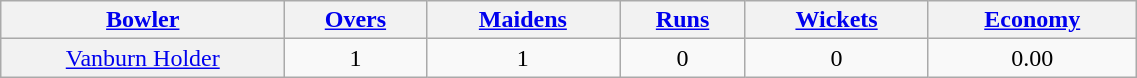<table border="1" cellpadding="1" cellspacing="0" style="border: gray solid 1px; border-collapse: collapse; text-align: center; width: 60%;" class="wikitable">
<tr>
<th scope="col" width="25%"><a href='#'>Bowler</a></th>
<th scope="col"><a href='#'>Overs</a></th>
<th scope="col"><a href='#'>Maidens</a></th>
<th scope="col"><a href='#'>Runs</a></th>
<th scope="col"><a href='#'>Wickets</a></th>
<th scope="col"><a href='#'>Economy</a></th>
</tr>
<tr>
<th scope="row" style="font-weight: normal;"><a href='#'>Vanburn Holder</a></th>
<td>1</td>
<td>1</td>
<td>0</td>
<td>0</td>
<td>0.00</td>
</tr>
</table>
